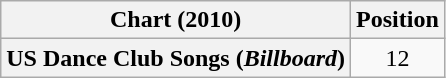<table class="wikitable plainrowheaders" style="text-align:center">
<tr>
<th scope="col">Chart (2010)</th>
<th scope="col">Position</th>
</tr>
<tr>
<th scope="row">US Dance Club Songs (<em>Billboard</em>)</th>
<td>12</td>
</tr>
</table>
